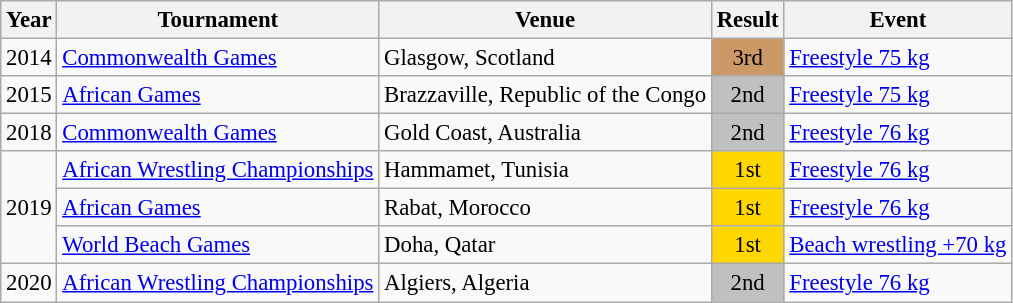<table class="wikitable" style="font-size:95%;">
<tr>
<th>Year</th>
<th>Tournament</th>
<th>Venue</th>
<th>Result</th>
<th>Event</th>
</tr>
<tr>
<td>2014</td>
<td><a href='#'>Commonwealth Games</a></td>
<td>Glasgow, Scotland</td>
<td align="center" bgcolor="cc9966">3rd</td>
<td><a href='#'>Freestyle 75 kg</a></td>
</tr>
<tr>
<td>2015</td>
<td><a href='#'>African Games</a></td>
<td>Brazzaville, Republic of the Congo</td>
<td align="center" bgcolor="silver">2nd</td>
<td><a href='#'>Freestyle 75 kg</a></td>
</tr>
<tr>
<td>2018</td>
<td><a href='#'>Commonwealth Games</a></td>
<td>Gold Coast, Australia</td>
<td align="center" bgcolor="silver">2nd</td>
<td><a href='#'>Freestyle 76 kg</a></td>
</tr>
<tr>
<td rowspan=3>2019</td>
<td><a href='#'>African Wrestling Championships</a></td>
<td>Hammamet, Tunisia</td>
<td align="center" bgcolor="gold">1st</td>
<td><a href='#'>Freestyle 76 kg</a></td>
</tr>
<tr>
<td><a href='#'>African Games</a></td>
<td>Rabat, Morocco</td>
<td align="center" bgcolor="gold">1st</td>
<td><a href='#'>Freestyle 76 kg</a></td>
</tr>
<tr>
<td><a href='#'>World Beach Games</a></td>
<td>Doha, Qatar</td>
<td align="center" bgcolor="gold">1st</td>
<td><a href='#'>Beach wrestling +70 kg</a></td>
</tr>
<tr>
<td>2020</td>
<td><a href='#'>African Wrestling Championships</a></td>
<td>Algiers, Algeria</td>
<td align="center" bgcolor="silver">2nd</td>
<td><a href='#'>Freestyle 76 kg</a></td>
</tr>
</table>
